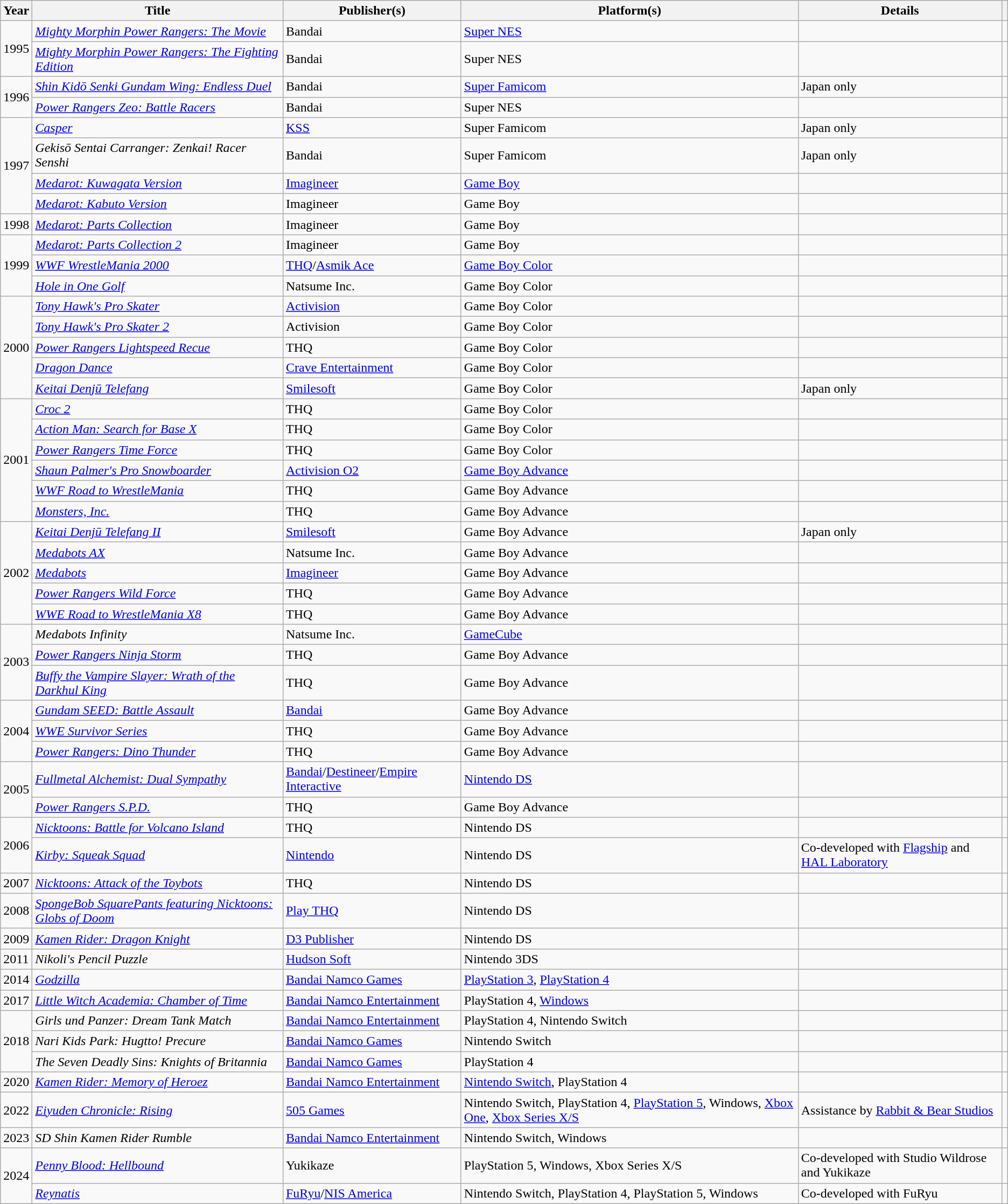<table class="wikitable sortable col6center">
<tr>
<th>Year</th>
<th>Title</th>
<th>Publisher(s)</th>
<th>Platform(s)</th>
<th class="unsortable">Details</th>
<th class="unsortable"></th>
</tr>
<tr>
<td rowspan="2">1995</td>
<td><em><a href='#'>Mighty Morphin Power Rangers: The Movie</a></em></td>
<td>Bandai</td>
<td><a href='#'>Super NES</a></td>
<td></td>
<td></td>
</tr>
<tr>
<td><em><a href='#'>Mighty Morphin Power Rangers: The Fighting Edition</a></em></td>
<td>Bandai</td>
<td>Super NES</td>
<td></td>
<td></td>
</tr>
<tr>
<td rowspan="2">1996</td>
<td><em><a href='#'>Shin Kidō Senki Gundam Wing: Endless Duel</a></em></td>
<td>Bandai</td>
<td><a href='#'>Super Famicom</a></td>
<td>Japan only</td>
<td></td>
</tr>
<tr>
<td><em><a href='#'>Power Rangers Zeo: Battle Racers</a></em></td>
<td>Bandai</td>
<td>Super NES</td>
<td></td>
<td></td>
</tr>
<tr>
<td rowspan="4">1997</td>
<td><em><a href='#'>Casper</a></em></td>
<td><a href='#'>KSS</a></td>
<td>Super Famicom</td>
<td>Japan only</td>
<td></td>
</tr>
<tr>
<td><em>Gekisō Sentai Carranger: Zenkai! Racer Senshi</em></td>
<td>Bandai</td>
<td>Super Famicom</td>
<td>Japan only</td>
<td></td>
</tr>
<tr>
<td><em><a href='#'>Medarot: Kuwagata Version</a></em></td>
<td><a href='#'>Imagineer</a></td>
<td><a href='#'>Game Boy</a></td>
<td></td>
<td></td>
</tr>
<tr>
<td><em><a href='#'>Medarot: Kabuto Version</a></em></td>
<td>Imagineer</td>
<td>Game Boy</td>
<td></td>
<td></td>
</tr>
<tr>
<td>1998</td>
<td><em><a href='#'>Medarot: Parts Collection</a></em></td>
<td>Imagineer</td>
<td>Game Boy</td>
<td></td>
<td></td>
</tr>
<tr>
<td rowspan="3">1999</td>
<td><em><a href='#'>Medarot: Parts Collection 2</a></em></td>
<td>Imagineer</td>
<td>Game Boy</td>
<td></td>
<td></td>
</tr>
<tr>
<td><em><a href='#'>WWF WrestleMania 2000</a></em></td>
<td><a href='#'>THQ</a>/<a href='#'>Asmik Ace</a></td>
<td><a href='#'>Game Boy Color</a></td>
<td></td>
<td></td>
</tr>
<tr>
<td><em><a href='#'>Hole in One Golf</a></em></td>
<td>Natsume Inc.</td>
<td>Game Boy Color</td>
<td></td>
<td></td>
</tr>
<tr>
<td rowspan="5">2000</td>
<td><em><a href='#'>Tony Hawk's Pro Skater</a></em></td>
<td><a href='#'>Activision</a></td>
<td>Game Boy Color</td>
<td></td>
<td></td>
</tr>
<tr>
<td><em><a href='#'>Tony Hawk's Pro Skater 2</a></em></td>
<td>Activision</td>
<td>Game Boy Color</td>
<td></td>
<td></td>
</tr>
<tr>
<td><em><a href='#'>Power Rangers Lightspeed Recue</a></em></td>
<td>THQ</td>
<td>Game Boy Color</td>
<td></td>
<td></td>
</tr>
<tr>
<td><em><a href='#'>Dragon Dance</a></em></td>
<td><a href='#'>Crave Entertainment</a></td>
<td>Game Boy Color</td>
<td></td>
<td></td>
</tr>
<tr>
<td><em><a href='#'>Keitai Denjū Telefang</a></em></td>
<td><a href='#'>Smilesoft</a></td>
<td>Game Boy Color</td>
<td>Japan only</td>
<td></td>
</tr>
<tr>
<td rowspan="6">2001</td>
<td><em><a href='#'>Croc 2</a></em></td>
<td>THQ</td>
<td>Game Boy Color</td>
<td></td>
<td></td>
</tr>
<tr>
<td><em><a href='#'>Action Man: Search for Base X</a></em></td>
<td>THQ</td>
<td>Game Boy Color</td>
<td></td>
<td></td>
</tr>
<tr>
<td><a href='#'><em>Power Rangers Time Force</em></a></td>
<td>THQ</td>
<td>Game Boy Color</td>
<td></td>
<td></td>
</tr>
<tr>
<td><em><a href='#'>Shaun Palmer's Pro Snowboarder</a></em></td>
<td><a href='#'>Activision O2</a></td>
<td><a href='#'>Game Boy Advance</a></td>
<td></td>
<td></td>
</tr>
<tr>
<td><em><a href='#'>WWF Road to WrestleMania</a></em></td>
<td>THQ</td>
<td>Game Boy Advance</td>
<td></td>
<td></td>
</tr>
<tr>
<td><em><a href='#'>Monsters, Inc.</a></em></td>
<td>THQ</td>
<td>Game Boy Advance</td>
<td></td>
<td></td>
</tr>
<tr>
<td rowspan="5">2002</td>
<td><em><a href='#'>Keitai Denjū Telefang II</a></em></td>
<td><a href='#'>Smilesoft</a></td>
<td>Game Boy Advance</td>
<td>Japan only</td>
<td></td>
</tr>
<tr>
<td><em><a href='#'>Medabots AX</a></em></td>
<td>Natsume Inc.</td>
<td>Game Boy Advance</td>
<td></td>
<td></td>
</tr>
<tr>
<td><em><a href='#'>Medabots</a></em></td>
<td><a href='#'>Imagineer</a></td>
<td>Game Boy Advance</td>
<td></td>
<td></td>
</tr>
<tr>
<td><a href='#'><em>Power Rangers Wild Force</em></a></td>
<td>THQ</td>
<td>Game Boy Advance</td>
<td></td>
<td></td>
</tr>
<tr>
<td><em><a href='#'>WWE Road to WrestleMania X8</a></em></td>
<td>THQ</td>
<td>Game Boy Advance</td>
<td></td>
<td></td>
</tr>
<tr>
<td rowspan="3">2003</td>
<td><em>Medabots Infinity</em></td>
<td>Natsume Inc.</td>
<td><a href='#'>GameCube</a></td>
<td></td>
<td></td>
</tr>
<tr>
<td><a href='#'><em>Power Rangers Ninja Storm</em></a></td>
<td>THQ</td>
<td>Game Boy Advance</td>
<td></td>
<td></td>
</tr>
<tr>
<td><em><a href='#'>Buffy the Vampire Slayer: Wrath of the Darkhul King</a></em></td>
<td>THQ</td>
<td>Game Boy Advance</td>
<td></td>
<td></td>
</tr>
<tr>
<td rowspan="3">2004</td>
<td><a href='#'><em>Gundam SEED: Battle Assault</em></a></td>
<td><a href='#'>Bandai</a></td>
<td>Game Boy Advance</td>
<td></td>
<td></td>
</tr>
<tr>
<td><a href='#'><em>WWE Survivor Series</em></a></td>
<td>THQ</td>
<td>Game Boy Advance</td>
<td></td>
<td></td>
</tr>
<tr>
<td><em><a href='#'>Power Rangers: Dino Thunder</a></em></td>
<td>THQ</td>
<td>Game Boy Advance</td>
<td></td>
<td></td>
</tr>
<tr>
<td rowspan="2">2005</td>
<td><em><a href='#'>Fullmetal Alchemist: Dual Sympathy</a></em></td>
<td><a href='#'>Bandai</a>/<a href='#'>Destineer</a>/<a href='#'>Empire Interactive</a></td>
<td><a href='#'>Nintendo DS</a></td>
<td></td>
<td></td>
</tr>
<tr>
<td><em><a href='#'>Power Rangers S.P.D.</a></em></td>
<td>THQ</td>
<td>Game Boy Advance</td>
<td></td>
<td></td>
</tr>
<tr>
<td rowspan="2">2006</td>
<td><em><a href='#'>Nicktoons: Battle for Volcano Island</a></em></td>
<td>THQ</td>
<td>Nintendo DS</td>
<td></td>
<td></td>
</tr>
<tr>
<td><em><a href='#'>Kirby: Squeak Squad</a></em></td>
<td><a href='#'>Nintendo</a></td>
<td>Nintendo DS</td>
<td>Co-developed with <a href='#'>Flagship</a> and <a href='#'>HAL Laboratory</a></td>
<td></td>
</tr>
<tr>
<td>2007</td>
<td><em><a href='#'>Nicktoons: Attack of the Toybots</a></em></td>
<td>THQ</td>
<td>Nintendo DS</td>
<td></td>
<td></td>
</tr>
<tr>
<td>2008</td>
<td><em><a href='#'>SpongeBob SquarePants featuring Nicktoons: Globs of Doom</a></em></td>
<td><a href='#'>Play THQ</a></td>
<td>Nintendo DS</td>
<td></td>
<td></td>
</tr>
<tr>
<td>2009</td>
<td><em><a href='#'>Kamen Rider: Dragon Knight</a></em></td>
<td><a href='#'>D3 Publisher</a></td>
<td>Nintendo DS</td>
<td></td>
<td></td>
</tr>
<tr>
<td>2011</td>
<td><em>Nikoli's Pencil Puzzle</em></td>
<td><a href='#'>Hudson Soft</a></td>
<td>Nintendo 3DS</td>
<td></td>
<td></td>
</tr>
<tr>
<td>2014</td>
<td><a href='#'><em>Godzilla</em></a></td>
<td><a href='#'>Bandai Namco Games</a></td>
<td><a href='#'>PlayStation 3</a>, <a href='#'>PlayStation 4</a></td>
<td></td>
<td></td>
</tr>
<tr>
<td>2017</td>
<td><em><a href='#'>Little Witch Academia: Chamber of Time</a></em></td>
<td><a href='#'>Bandai Namco Entertainment</a></td>
<td>PlayStation 4, <a href='#'>Windows</a></td>
<td></td>
<td></td>
</tr>
<tr>
<td rowspan="3">2018</td>
<td><em>Girls und Panzer: Dream Tank Match</em></td>
<td><a href='#'>Bandai Namco Entertainment</a></td>
<td>PlayStation 4, Nintendo Switch</td>
<td></td>
<td></td>
</tr>
<tr>
<td><em>Nari Kids Park: Hugtto! Precure</em></td>
<td><a href='#'>Bandai Namco Games</a></td>
<td>Nintendo Switch</td>
<td></td>
<td></td>
</tr>
<tr>
<td><em>The Seven Deadly Sins: Knights of Britannia</em></td>
<td><a href='#'>Bandai Namco Games</a></td>
<td>PlayStation 4</td>
<td></td>
<td></td>
</tr>
<tr>
<td>2020</td>
<td><em><a href='#'>Kamen Rider: Memory of Heroez</a></em></td>
<td><a href='#'>Bandai Namco Entertainment</a></td>
<td><a href='#'>Nintendo Switch</a>, PlayStation 4</td>
<td></td>
<td></td>
</tr>
<tr>
<td>2022</td>
<td><em><a href='#'>Eiyuden Chronicle: Rising</a></em></td>
<td><a href='#'>505 Games</a></td>
<td>Nintendo Switch, PlayStation 4, <a href='#'>PlayStation 5</a>, Windows, <a href='#'>Xbox One</a>, <a href='#'>Xbox Series X/S</a></td>
<td>Assistance by <a href='#'>Rabbit & Bear Studios</a></td>
<td></td>
</tr>
<tr>
<td>2023</td>
<td><em>SD Shin Kamen Rider Rumble</em></td>
<td><a href='#'>Bandai Namco Entertainment</a></td>
<td>Nintendo Switch, Windows</td>
<td></td>
<td></td>
</tr>
<tr>
<td rowspan= "2">2024</td>
<td><a href='#'><em>Penny Blood: Hellbound</em></a></td>
<td>Yukikaze</td>
<td>PlayStation 5, Windows, Xbox Series X/S</td>
<td>Co-developed with Studio Wildrose and Yukikaze</td>
<td></td>
</tr>
<tr>
<td><em><a href='#'>Reynatis</a></em></td>
<td><a href='#'>FuRyu</a>/<a href='#'>NIS America</a></td>
<td>Nintendo Switch, PlayStation 4, PlayStation 5, Windows</td>
<td>Co-developed with FuRyu</td>
<td></td>
</tr>
</table>
